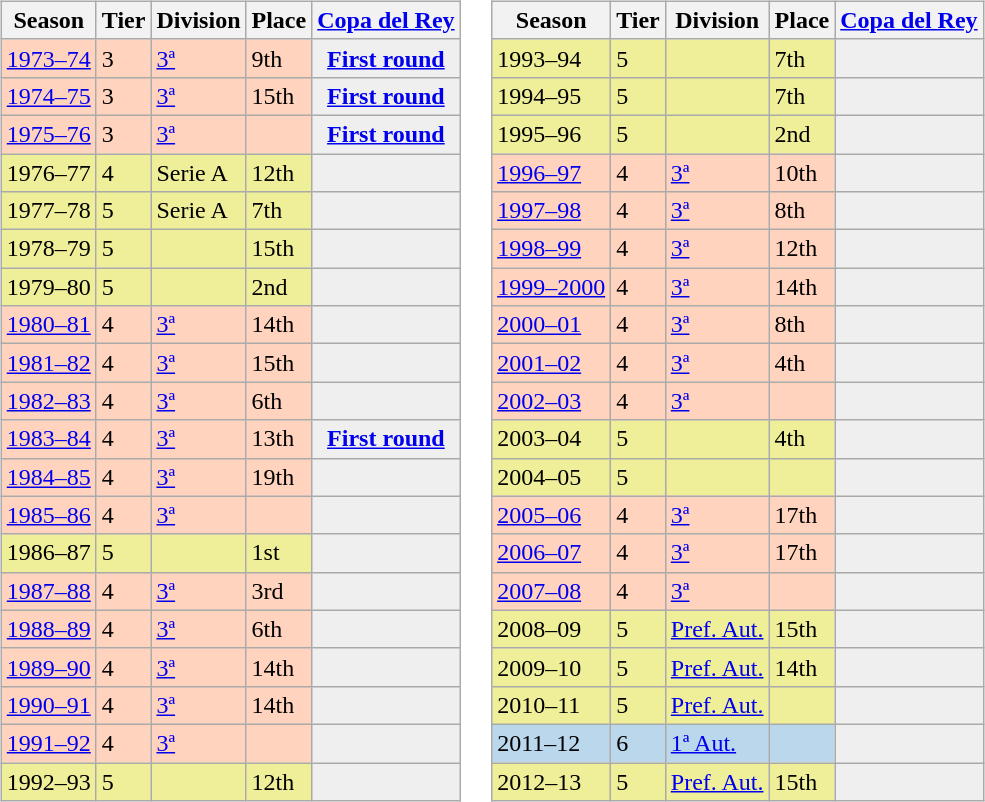<table>
<tr>
<td valign="top" width=0%><br><table class="wikitable">
<tr style="background:#f0f6fa;">
<th>Season</th>
<th>Tier</th>
<th>Division</th>
<th>Place</th>
<th><a href='#'>Copa del Rey</a></th>
</tr>
<tr>
<td style="background:#FFD3BD;"><a href='#'>1973–74</a></td>
<td style="background:#FFD3BD;">3</td>
<td style="background:#FFD3BD;"><a href='#'>3ª</a></td>
<td style="background:#FFD3BD;">9th</td>
<th style="background:#efefef;"><a href='#'>First round</a></th>
</tr>
<tr>
<td style="background:#FFD3BD;"><a href='#'>1974–75</a></td>
<td style="background:#FFD3BD;">3</td>
<td style="background:#FFD3BD;"><a href='#'>3ª</a></td>
<td style="background:#FFD3BD;">15th</td>
<th style="background:#efefef;"><a href='#'>First round</a></th>
</tr>
<tr>
<td style="background:#FFD3BD;"><a href='#'>1975–76</a></td>
<td style="background:#FFD3BD;">3</td>
<td style="background:#FFD3BD;"><a href='#'>3ª</a></td>
<td style="background:#FFD3BD;"></td>
<th style="background:#efefef;"><a href='#'>First round</a></th>
</tr>
<tr>
<td style="background:#EFEF99;">1976–77</td>
<td style="background:#EFEF99;">4</td>
<td style="background:#EFEF99;">Serie A</td>
<td style="background:#EFEF99;">12th</td>
<th style="background:#efefef;"></th>
</tr>
<tr>
<td style="background:#EFEF99;">1977–78</td>
<td style="background:#EFEF99;">5</td>
<td style="background:#EFEF99;">Serie A</td>
<td style="background:#EFEF99;">7th</td>
<th style="background:#efefef;"></th>
</tr>
<tr>
<td style="background:#EFEF99;">1978–79</td>
<td style="background:#EFEF99;">5</td>
<td style="background:#EFEF99;"></td>
<td style="background:#EFEF99;">15th</td>
<th style="background:#efefef;"></th>
</tr>
<tr>
<td style="background:#EFEF99;">1979–80</td>
<td style="background:#EFEF99;">5</td>
<td style="background:#EFEF99;"></td>
<td style="background:#EFEF99;">2nd</td>
<th style="background:#efefef;"></th>
</tr>
<tr>
<td style="background:#FFD3BD;"><a href='#'>1980–81</a></td>
<td style="background:#FFD3BD;">4</td>
<td style="background:#FFD3BD;"><a href='#'>3ª</a></td>
<td style="background:#FFD3BD;">14th</td>
<th style="background:#efefef;"></th>
</tr>
<tr>
<td style="background:#FFD3BD;"><a href='#'>1981–82</a></td>
<td style="background:#FFD3BD;">4</td>
<td style="background:#FFD3BD;"><a href='#'>3ª</a></td>
<td style="background:#FFD3BD;">15th</td>
<th style="background:#efefef;"></th>
</tr>
<tr>
<td style="background:#FFD3BD;"><a href='#'>1982–83</a></td>
<td style="background:#FFD3BD;">4</td>
<td style="background:#FFD3BD;"><a href='#'>3ª</a></td>
<td style="background:#FFD3BD;">6th</td>
<th style="background:#efefef;"></th>
</tr>
<tr>
<td style="background:#FFD3BD;"><a href='#'>1983–84</a></td>
<td style="background:#FFD3BD;">4</td>
<td style="background:#FFD3BD;"><a href='#'>3ª</a></td>
<td style="background:#FFD3BD;">13th</td>
<th style="background:#efefef;"><a href='#'>First round</a></th>
</tr>
<tr>
<td style="background:#FFD3BD;"><a href='#'>1984–85</a></td>
<td style="background:#FFD3BD;">4</td>
<td style="background:#FFD3BD;"><a href='#'>3ª</a></td>
<td style="background:#FFD3BD;">19th</td>
<th style="background:#efefef;"></th>
</tr>
<tr>
<td style="background:#FFD3BD;"><a href='#'>1985–86</a></td>
<td style="background:#FFD3BD;">4</td>
<td style="background:#FFD3BD;"><a href='#'>3ª</a></td>
<td style="background:#FFD3BD;"></td>
<th style="background:#efefef;"></th>
</tr>
<tr>
<td style="background:#EFEF99;">1986–87</td>
<td style="background:#EFEF99;">5</td>
<td style="background:#EFEF99;"></td>
<td style="background:#EFEF99;">1st</td>
<th style="background:#efefef;"></th>
</tr>
<tr>
<td style="background:#FFD3BD;"><a href='#'>1987–88</a></td>
<td style="background:#FFD3BD;">4</td>
<td style="background:#FFD3BD;"><a href='#'>3ª</a></td>
<td style="background:#FFD3BD;">3rd</td>
<th style="background:#efefef;"></th>
</tr>
<tr>
<td style="background:#FFD3BD;"><a href='#'>1988–89</a></td>
<td style="background:#FFD3BD;">4</td>
<td style="background:#FFD3BD;"><a href='#'>3ª</a></td>
<td style="background:#FFD3BD;">6th</td>
<th style="background:#efefef;"></th>
</tr>
<tr>
<td style="background:#FFD3BD;"><a href='#'>1989–90</a></td>
<td style="background:#FFD3BD;">4</td>
<td style="background:#FFD3BD;"><a href='#'>3ª</a></td>
<td style="background:#FFD3BD;">14th</td>
<th style="background:#efefef;"></th>
</tr>
<tr>
<td style="background:#FFD3BD;"><a href='#'>1990–91</a></td>
<td style="background:#FFD3BD;">4</td>
<td style="background:#FFD3BD;"><a href='#'>3ª</a></td>
<td style="background:#FFD3BD;">14th</td>
<th style="background:#efefef;"></th>
</tr>
<tr>
<td style="background:#FFD3BD;"><a href='#'>1991–92</a></td>
<td style="background:#FFD3BD;">4</td>
<td style="background:#FFD3BD;"><a href='#'>3ª</a></td>
<td style="background:#FFD3BD;"></td>
<th style="background:#efefef;"></th>
</tr>
<tr>
<td style="background:#EFEF99;">1992–93</td>
<td style="background:#EFEF99;">5</td>
<td style="background:#EFEF99;"></td>
<td style="background:#EFEF99;">12th</td>
<th style="background:#efefef;"></th>
</tr>
</table>
</td>
<td valign="top" width=0%><br><table class="wikitable">
<tr style="background:#f0f6fa;">
<th>Season</th>
<th>Tier</th>
<th>Division</th>
<th>Place</th>
<th><a href='#'>Copa del Rey</a></th>
</tr>
<tr>
<td style="background:#EFEF99;">1993–94</td>
<td style="background:#EFEF99;">5</td>
<td style="background:#EFEF99;"></td>
<td style="background:#EFEF99;">7th</td>
<th style="background:#efefef;"></th>
</tr>
<tr>
<td style="background:#EFEF99;">1994–95</td>
<td style="background:#EFEF99;">5</td>
<td style="background:#EFEF99;"></td>
<td style="background:#EFEF99;">7th</td>
<th style="background:#efefef;"></th>
</tr>
<tr>
<td style="background:#EFEF99;">1995–96</td>
<td style="background:#EFEF99;">5</td>
<td style="background:#EFEF99;"></td>
<td style="background:#EFEF99;">2nd</td>
<th style="background:#efefef;"></th>
</tr>
<tr>
<td style="background:#FFD3BD;"><a href='#'>1996–97</a></td>
<td style="background:#FFD3BD;">4</td>
<td style="background:#FFD3BD;"><a href='#'>3ª</a></td>
<td style="background:#FFD3BD;">10th</td>
<th style="background:#efefef;"></th>
</tr>
<tr>
<td style="background:#FFD3BD;"><a href='#'>1997–98</a></td>
<td style="background:#FFD3BD;">4</td>
<td style="background:#FFD3BD;"><a href='#'>3ª</a></td>
<td style="background:#FFD3BD;">8th</td>
<th style="background:#efefef;"></th>
</tr>
<tr>
<td style="background:#FFD3BD;"><a href='#'>1998–99</a></td>
<td style="background:#FFD3BD;">4</td>
<td style="background:#FFD3BD;"><a href='#'>3ª</a></td>
<td style="background:#FFD3BD;">12th</td>
<th style="background:#efefef;"></th>
</tr>
<tr>
<td style="background:#FFD3BD;"><a href='#'>1999–2000</a></td>
<td style="background:#FFD3BD;">4</td>
<td style="background:#FFD3BD;"><a href='#'>3ª</a></td>
<td style="background:#FFD3BD;">14th</td>
<th style="background:#efefef;"></th>
</tr>
<tr>
<td style="background:#FFD3BD;"><a href='#'>2000–01</a></td>
<td style="background:#FFD3BD;">4</td>
<td style="background:#FFD3BD;"><a href='#'>3ª</a></td>
<td style="background:#FFD3BD;">8th</td>
<th style="background:#efefef;"></th>
</tr>
<tr>
<td style="background:#FFD3BD;"><a href='#'>2001–02</a></td>
<td style="background:#FFD3BD;">4</td>
<td style="background:#FFD3BD;"><a href='#'>3ª</a></td>
<td style="background:#FFD3BD;">4th</td>
<th style="background:#efefef;"></th>
</tr>
<tr>
<td style="background:#FFD3BD;"><a href='#'>2002–03</a></td>
<td style="background:#FFD3BD;">4</td>
<td style="background:#FFD3BD;"><a href='#'>3ª</a></td>
<td style="background:#FFD3BD;"></td>
<th style="background:#efefef;"></th>
</tr>
<tr>
<td style="background:#EFEF99;">2003–04</td>
<td style="background:#EFEF99;">5</td>
<td style="background:#EFEF99;"></td>
<td style="background:#EFEF99;">4th</td>
<th style="background:#efefef;"></th>
</tr>
<tr>
<td style="background:#EFEF99;">2004–05</td>
<td style="background:#EFEF99;">5</td>
<td style="background:#EFEF99;"></td>
<td style="background:#EFEF99;"></td>
<th style="background:#efefef;"></th>
</tr>
<tr>
<td style="background:#FFD3BD;"><a href='#'>2005–06</a></td>
<td style="background:#FFD3BD;">4</td>
<td style="background:#FFD3BD;"><a href='#'>3ª</a></td>
<td style="background:#FFD3BD;">17th</td>
<th style="background:#efefef;"></th>
</tr>
<tr>
<td style="background:#FFD3BD;"><a href='#'>2006–07</a></td>
<td style="background:#FFD3BD;">4</td>
<td style="background:#FFD3BD;"><a href='#'>3ª</a></td>
<td style="background:#FFD3BD;">17th</td>
<th style="background:#efefef;"></th>
</tr>
<tr>
<td style="background:#FFD3BD;"><a href='#'>2007–08</a></td>
<td style="background:#FFD3BD;">4</td>
<td style="background:#FFD3BD;"><a href='#'>3ª</a></td>
<td style="background:#FFD3BD;"></td>
<th style="background:#efefef;"></th>
</tr>
<tr>
<td style="background:#EFEF99;">2008–09</td>
<td style="background:#EFEF99;">5</td>
<td style="background:#EFEF99;"><a href='#'>Pref. Aut.</a></td>
<td style="background:#EFEF99;">15th</td>
<th style="background:#efefef;"></th>
</tr>
<tr>
<td style="background:#EFEF99;">2009–10</td>
<td style="background:#EFEF99;">5</td>
<td style="background:#EFEF99;"><a href='#'>Pref. Aut.</a></td>
<td style="background:#EFEF99;">14th</td>
<th style="background:#efefef;"></th>
</tr>
<tr>
<td style="background:#EFEF99;">2010–11</td>
<td style="background:#EFEF99;">5</td>
<td style="background:#EFEF99;"><a href='#'>Pref. Aut.</a></td>
<td style="background:#EFEF99;"></td>
<th style="background:#efefef;"></th>
</tr>
<tr>
<td style="background:#BBD7EC;">2011–12</td>
<td style="background:#BBD7EC;">6</td>
<td style="background:#BBD7EC;"><a href='#'>1ª Aut.</a></td>
<td style="background:#BBD7EC;"></td>
<th style="background:#efefef;"></th>
</tr>
<tr>
<td style="background:#EFEF99;">2012–13</td>
<td style="background:#EFEF99;">5</td>
<td style="background:#EFEF99;"><a href='#'>Pref. Aut.</a></td>
<td style="background:#EFEF99;">15th</td>
<th style="background:#efefef;"></th>
</tr>
</table>
</td>
</tr>
</table>
